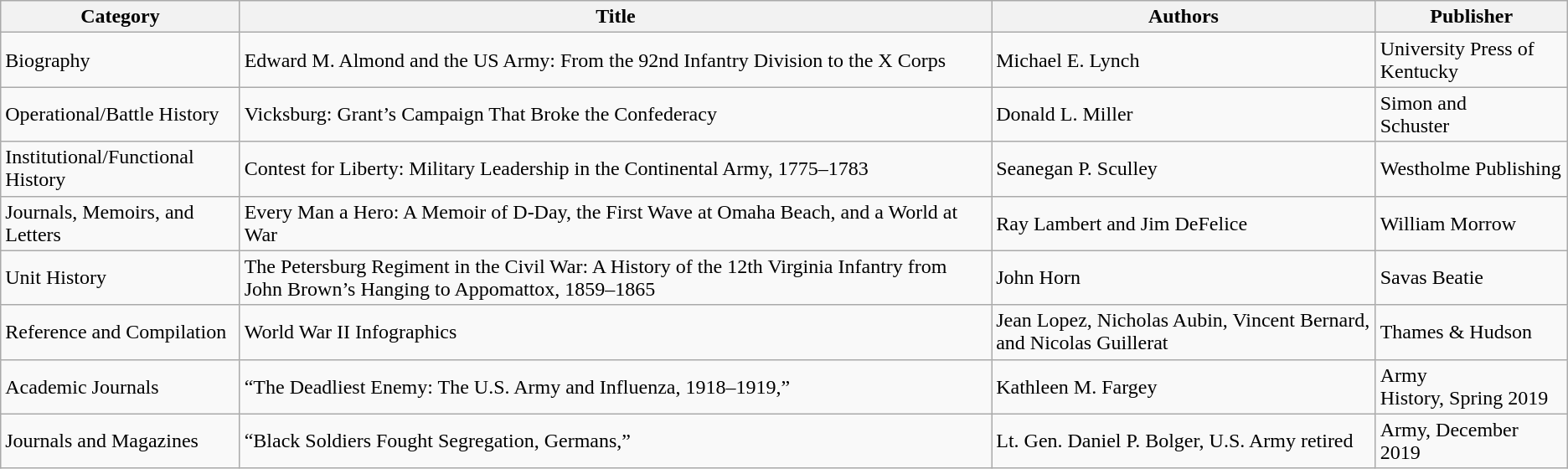<table class="wikitable">
<tr>
<th>Category</th>
<th>Title</th>
<th>Authors</th>
<th>Publisher</th>
</tr>
<tr>
<td>Biography</td>
<td>Edward M. Almond and the US Army: From the 92nd Infantry Division to the X Corps</td>
<td>Michael E. Lynch</td>
<td>University Press of Kentucky</td>
</tr>
<tr>
<td>Operational/Battle History</td>
<td>Vicksburg: Grant’s Campaign That Broke the Confederacy</td>
<td>Donald L. Miller</td>
<td>Simon and<br>Schuster</td>
</tr>
<tr>
<td>Institutional/Functional History</td>
<td>Contest for Liberty: Military Leadership in the Continental Army, 1775–1783</td>
<td>Seanegan P. Sculley</td>
<td>Westholme Publishing</td>
</tr>
<tr>
<td>Journals, Memoirs, and Letters</td>
<td>Every Man a Hero: A Memoir of D-Day, the First Wave at Omaha Beach, and a World at War</td>
<td>Ray Lambert and Jim DeFelice</td>
<td>William Morrow</td>
</tr>
<tr>
<td>Unit History</td>
<td>The Petersburg Regiment in the Civil War: A History of the 12th Virginia Infantry from John Brown’s Hanging to Appomattox, 1859–1865</td>
<td>John Horn</td>
<td>Savas Beatie</td>
</tr>
<tr>
<td>Reference and Compilation</td>
<td>World War II Infographics</td>
<td>Jean Lopez, Nicholas Aubin, Vincent Bernard, and Nicolas Guillerat</td>
<td>Thames & Hudson</td>
</tr>
<tr>
<td>Academic Journals</td>
<td>“The Deadliest Enemy: The U.S. Army and Influenza, 1918–1919,”</td>
<td>Kathleen M. Fargey</td>
<td>Army<br>History, Spring 2019</td>
</tr>
<tr>
<td>Journals and Magazines</td>
<td>“Black Soldiers Fought Segregation, Germans,”</td>
<td>Lt. Gen. Daniel P. Bolger, U.S. Army retired</td>
<td>Army, December 2019</td>
</tr>
</table>
